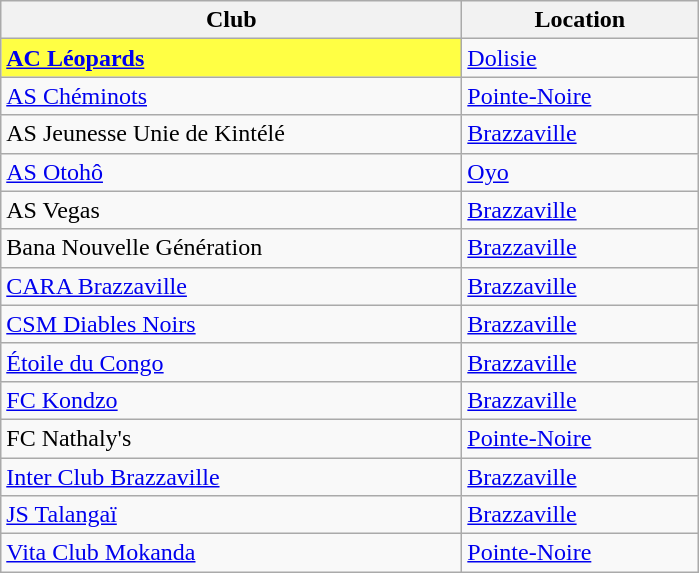<table class="wikitable sortable">
<tr>
<th width="300px" scope="col">Club</th>
<th width="150px" scope="col">Location</th>
</tr>
<tr>
<td bgcolor=#ffff44><strong><a href='#'>AC Léopards</a></strong></td>
<td><a href='#'>Dolisie</a></td>
</tr>
<tr>
<td><a href='#'>AS Chéminots</a></td>
<td><a href='#'>Pointe-Noire</a></td>
</tr>
<tr>
<td>AS Jeunesse Unie de Kintélé</td>
<td><a href='#'>Brazzaville</a></td>
</tr>
<tr>
<td><a href='#'>AS Otohô</a></td>
<td><a href='#'>Oyo</a></td>
</tr>
<tr>
<td>AS Vegas</td>
<td><a href='#'>Brazzaville</a></td>
</tr>
<tr>
<td>Bana Nouvelle Génération</td>
<td><a href='#'>Brazzaville</a></td>
</tr>
<tr>
<td><a href='#'>CARA Brazzaville</a></td>
<td><a href='#'>Brazzaville</a></td>
</tr>
<tr>
<td><a href='#'>CSM Diables Noirs</a></td>
<td><a href='#'>Brazzaville</a></td>
</tr>
<tr>
<td><a href='#'>Étoile du Congo</a></td>
<td><a href='#'>Brazzaville</a></td>
</tr>
<tr>
<td><a href='#'>FC Kondzo</a></td>
<td><a href='#'>Brazzaville</a></td>
</tr>
<tr>
<td>FC Nathaly's</td>
<td><a href='#'>Pointe-Noire</a></td>
</tr>
<tr>
<td><a href='#'>Inter Club Brazzaville</a></td>
<td><a href='#'>Brazzaville</a></td>
</tr>
<tr>
<td><a href='#'>JS Talangaï</a></td>
<td><a href='#'>Brazzaville</a></td>
</tr>
<tr>
<td><a href='#'>Vita Club Mokanda</a></td>
<td><a href='#'>Pointe-Noire</a></td>
</tr>
</table>
